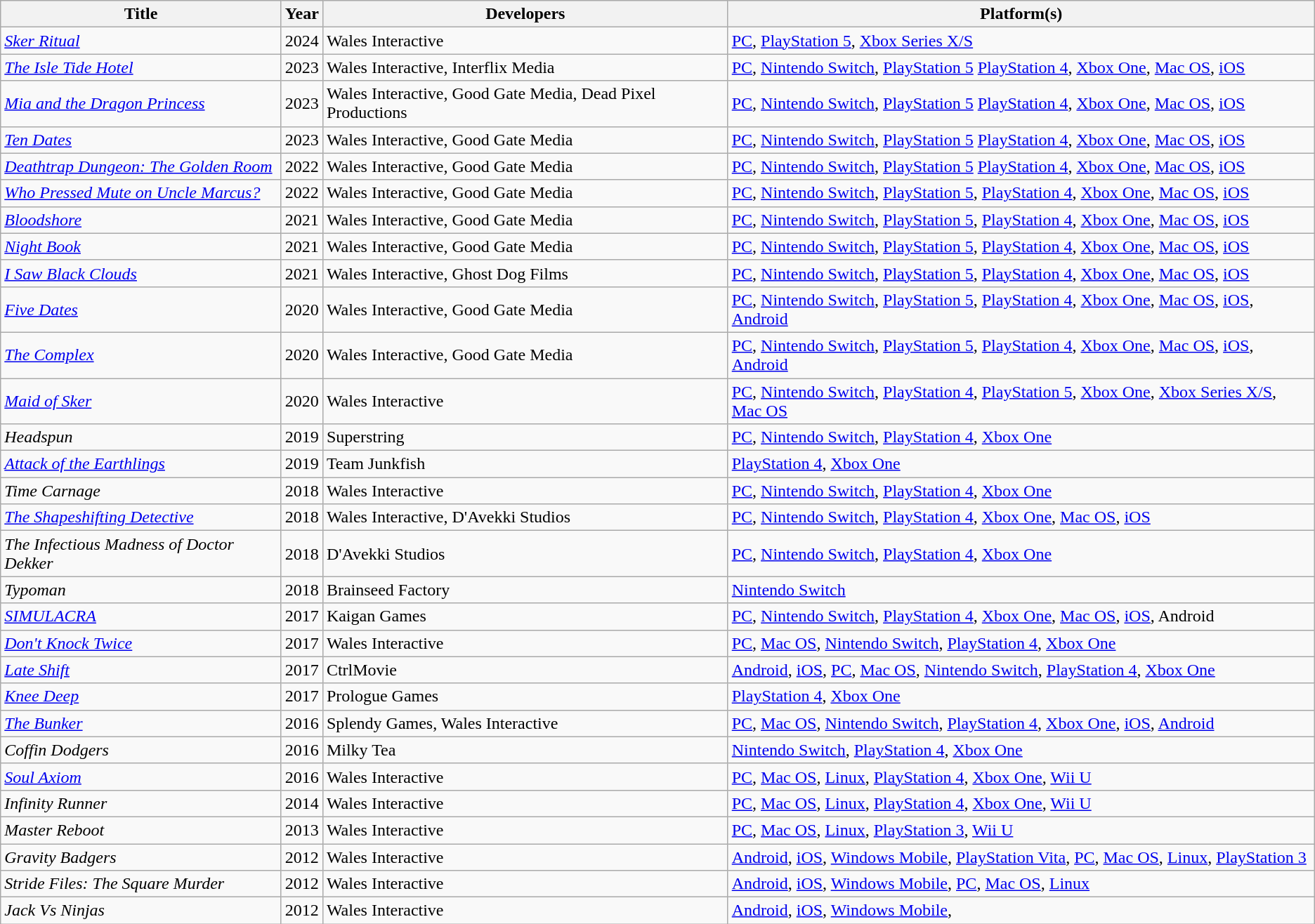<table class="wikitable sortable">
<tr>
<th>Title</th>
<th>Year</th>
<th>Developers</th>
<th>Platform(s)</th>
</tr>
<tr>
<td><em><a href='#'>Sker Ritual</a></em></td>
<td>2024</td>
<td>Wales Interactive</td>
<td><a href='#'>PC</a>, <a href='#'>PlayStation 5</a>, <a href='#'>Xbox Series X/S</a></td>
</tr>
<tr>
<td><em><a href='#'>The Isle Tide Hotel</a></em></td>
<td>2023</td>
<td>Wales Interactive, Interflix Media</td>
<td><a href='#'>PC</a>, <a href='#'>Nintendo Switch</a>, <a href='#'>PlayStation 5</a> <a href='#'>PlayStation 4</a>, <a href='#'>Xbox One</a>, <a href='#'>Mac OS</a>, <a href='#'>iOS</a></td>
</tr>
<tr>
<td><em><a href='#'>Mia and the Dragon Princess</a></em></td>
<td>2023</td>
<td>Wales Interactive, Good Gate Media, Dead Pixel Productions</td>
<td><a href='#'>PC</a>, <a href='#'>Nintendo Switch</a>, <a href='#'>PlayStation 5</a> <a href='#'>PlayStation 4</a>, <a href='#'>Xbox One</a>, <a href='#'>Mac OS</a>, <a href='#'>iOS</a></td>
</tr>
<tr>
<td><em><a href='#'>Ten Dates</a></em></td>
<td>2023</td>
<td>Wales Interactive, Good Gate Media</td>
<td><a href='#'>PC</a>, <a href='#'>Nintendo Switch</a>, <a href='#'>PlayStation 5</a> <a href='#'>PlayStation 4</a>, <a href='#'>Xbox One</a>, <a href='#'>Mac OS</a>, <a href='#'>iOS</a></td>
</tr>
<tr>
<td><em><a href='#'>Deathtrap Dungeon: The Golden Room</a></em></td>
<td>2022</td>
<td>Wales Interactive, Good Gate Media</td>
<td><a href='#'>PC</a>, <a href='#'>Nintendo Switch</a>, <a href='#'>PlayStation 5</a> <a href='#'>PlayStation 4</a>, <a href='#'>Xbox One</a>, <a href='#'>Mac OS</a>, <a href='#'>iOS</a></td>
</tr>
<tr>
<td><em><a href='#'>Who Pressed Mute on Uncle Marcus?</a></em></td>
<td>2022</td>
<td>Wales Interactive, Good Gate Media</td>
<td><a href='#'>PC</a>, <a href='#'>Nintendo Switch</a>, <a href='#'>PlayStation 5</a>, <a href='#'>PlayStation 4</a>, <a href='#'>Xbox One</a>, <a href='#'>Mac OS</a>, <a href='#'>iOS</a></td>
</tr>
<tr>
<td><em><a href='#'>Bloodshore</a></em></td>
<td>2021</td>
<td>Wales Interactive, Good Gate Media</td>
<td><a href='#'>PC</a>, <a href='#'>Nintendo Switch</a>, <a href='#'>PlayStation 5</a>, <a href='#'>PlayStation 4</a>, <a href='#'>Xbox One</a>, <a href='#'>Mac OS</a>, <a href='#'>iOS</a></td>
</tr>
<tr>
<td><em><a href='#'>Night Book</a></em></td>
<td>2021</td>
<td>Wales Interactive, Good Gate Media</td>
<td><a href='#'>PC</a>, <a href='#'>Nintendo Switch</a>, <a href='#'>PlayStation 5</a>, <a href='#'>PlayStation 4</a>, <a href='#'>Xbox One</a>, <a href='#'>Mac OS</a>, <a href='#'>iOS</a></td>
</tr>
<tr>
<td><em><a href='#'>I Saw Black Clouds</a></em></td>
<td>2021</td>
<td>Wales Interactive, Ghost Dog Films</td>
<td><a href='#'>PC</a>, <a href='#'>Nintendo Switch</a>, <a href='#'>PlayStation 5</a>, <a href='#'>PlayStation 4</a>, <a href='#'>Xbox One</a>, <a href='#'>Mac OS</a>, <a href='#'>iOS</a></td>
</tr>
<tr>
<td><em><a href='#'>Five Dates</a></em></td>
<td>2020</td>
<td>Wales Interactive, Good Gate Media</td>
<td><a href='#'>PC</a>, <a href='#'>Nintendo Switch</a>, <a href='#'>PlayStation 5</a>, <a href='#'>PlayStation 4</a>, <a href='#'>Xbox One</a>, <a href='#'>Mac OS</a>, <a href='#'>iOS</a>, <a href='#'>Android</a></td>
</tr>
<tr>
<td><em><a href='#'>The Complex</a></em></td>
<td>2020</td>
<td>Wales Interactive, Good Gate Media</td>
<td><a href='#'>PC</a>, <a href='#'>Nintendo Switch</a>, <a href='#'>PlayStation 5</a>, <a href='#'>PlayStation 4</a>, <a href='#'>Xbox One</a>, <a href='#'>Mac OS</a>, <a href='#'>iOS</a>, <a href='#'>Android</a></td>
</tr>
<tr>
<td><em><a href='#'>Maid of Sker</a></em></td>
<td>2020</td>
<td>Wales Interactive</td>
<td><a href='#'>PC</a>, <a href='#'>Nintendo Switch</a>, <a href='#'>PlayStation 4</a>, <a href='#'>PlayStation 5</a>, <a href='#'>Xbox One</a>, <a href='#'>Xbox Series X/S</a>, <a href='#'>Mac OS</a></td>
</tr>
<tr>
<td><em>Headspun</em></td>
<td>2019</td>
<td>Superstring</td>
<td><a href='#'>PC</a>, <a href='#'>Nintendo Switch</a>, <a href='#'>PlayStation 4</a>, <a href='#'>Xbox One</a></td>
</tr>
<tr>
<td><em><a href='#'>Attack of the Earthlings</a></em></td>
<td>2019</td>
<td>Team Junkfish</td>
<td><a href='#'>PlayStation 4</a>, <a href='#'>Xbox One</a></td>
</tr>
<tr>
<td><em>Time Carnage</em></td>
<td>2018</td>
<td>Wales Interactive</td>
<td><a href='#'>PC</a>, <a href='#'>Nintendo Switch</a>, <a href='#'>PlayStation 4</a>, <a href='#'>Xbox One</a></td>
</tr>
<tr>
<td><em><a href='#'>The Shapeshifting Detective</a></em></td>
<td>2018</td>
<td>Wales Interactive, D'Avekki Studios</td>
<td><a href='#'>PC</a>, <a href='#'>Nintendo Switch</a>, <a href='#'>PlayStation 4</a>, <a href='#'>Xbox One</a>, <a href='#'>Mac OS</a>, <a href='#'>iOS</a></td>
</tr>
<tr>
<td><em>The Infectious Madness of Doctor Dekker</em></td>
<td>2018</td>
<td>D'Avekki Studios</td>
<td><a href='#'>PC</a>, <a href='#'>Nintendo Switch</a>, <a href='#'>PlayStation 4</a>, <a href='#'>Xbox One</a></td>
</tr>
<tr>
<td><em>Typoman</em></td>
<td>2018</td>
<td>Brainseed Factory</td>
<td><a href='#'>Nintendo Switch</a></td>
</tr>
<tr>
<td><em><a href='#'>SIMULACRA</a></em></td>
<td>2017</td>
<td>Kaigan Games</td>
<td><a href='#'>PC</a>, <a href='#'>Nintendo Switch</a>, <a href='#'>PlayStation 4</a>, <a href='#'>Xbox One</a>, <a href='#'>Mac OS</a>, <a href='#'>iOS</a>, Android</td>
</tr>
<tr>
<td><em><a href='#'>Don't Knock Twice</a></em></td>
<td>2017</td>
<td>Wales Interactive</td>
<td><a href='#'>PC</a>, <a href='#'>Mac OS</a>, <a href='#'>Nintendo Switch</a>, <a href='#'>PlayStation 4</a>, <a href='#'>Xbox One</a></td>
</tr>
<tr>
<td><em><a href='#'>Late Shift</a></em></td>
<td>2017</td>
<td>CtrlMovie</td>
<td><a href='#'>Android</a>, <a href='#'>iOS</a>, <a href='#'>PC</a>, <a href='#'>Mac OS</a>, <a href='#'>Nintendo Switch</a>, <a href='#'>PlayStation 4</a>, <a href='#'>Xbox One</a></td>
</tr>
<tr>
<td><a href='#'><em>Knee Deep</em></a></td>
<td>2017</td>
<td>Prologue Games</td>
<td><a href='#'>PlayStation 4</a>, <a href='#'>Xbox One</a></td>
</tr>
<tr>
<td><a href='#'><em>The Bunker</em></a></td>
<td>2016</td>
<td>Splendy Games, Wales Interactive</td>
<td><a href='#'>PC</a>, <a href='#'>Mac OS</a>, <a href='#'>Nintendo Switch</a>, <a href='#'>PlayStation 4</a>, <a href='#'>Xbox One</a>, <a href='#'>iOS</a>, <a href='#'>Android</a></td>
</tr>
<tr>
<td><em>Coffin Dodgers</em></td>
<td>2016</td>
<td>Milky Tea</td>
<td><a href='#'>Nintendo Switch</a>, <a href='#'>PlayStation 4</a>, <a href='#'>Xbox One</a></td>
</tr>
<tr>
<td><em><a href='#'>Soul Axiom</a></em></td>
<td>2016</td>
<td>Wales Interactive</td>
<td><a href='#'>PC</a>, <a href='#'>Mac OS</a>, <a href='#'>Linux</a>, <a href='#'>PlayStation 4</a>, <a href='#'>Xbox One</a>, <a href='#'>Wii U</a></td>
</tr>
<tr>
<td><em>Infinity Runner</em></td>
<td>2014</td>
<td>Wales Interactive</td>
<td><a href='#'>PC</a>, <a href='#'>Mac OS</a>, <a href='#'>Linux</a>, <a href='#'>PlayStation 4</a>, <a href='#'>Xbox One</a>, <a href='#'>Wii U</a></td>
</tr>
<tr>
<td><em>Master Reboot</em></td>
<td>2013</td>
<td>Wales Interactive</td>
<td><a href='#'>PC</a>, <a href='#'>Mac OS</a>, <a href='#'>Linux</a>, <a href='#'>PlayStation 3</a>, <a href='#'>Wii U</a></td>
</tr>
<tr>
<td><em>Gravity Badgers</em></td>
<td>2012</td>
<td>Wales Interactive</td>
<td><a href='#'>Android</a>, <a href='#'>iOS</a>, <a href='#'>Windows Mobile</a>, <a href='#'>PlayStation Vita</a>, <a href='#'>PC</a>, <a href='#'>Mac OS</a>, <a href='#'>Linux</a>, <a href='#'>PlayStation 3</a></td>
</tr>
<tr>
<td><em>Stride Files: The Square Murder</em></td>
<td>2012</td>
<td>Wales Interactive</td>
<td><a href='#'>Android</a>, <a href='#'>iOS</a>, <a href='#'>Windows Mobile</a>, <a href='#'>PC</a>, <a href='#'>Mac OS</a>, <a href='#'>Linux</a></td>
</tr>
<tr>
<td><em>Jack Vs Ninjas</em></td>
<td>2012</td>
<td>Wales Interactive</td>
<td><a href='#'>Android</a>, <a href='#'>iOS</a>, <a href='#'>Windows Mobile</a>,</td>
</tr>
</table>
